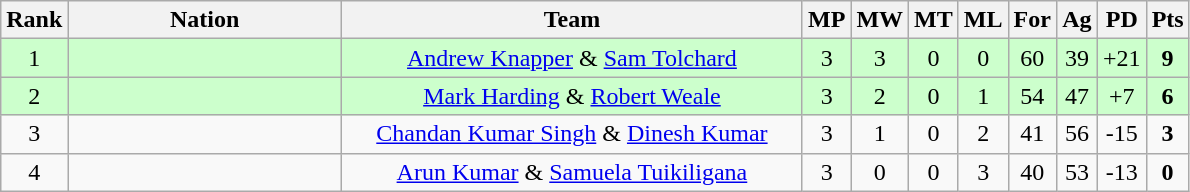<table class=wikitable style="text-align:center">
<tr>
<th width=20>Rank</th>
<th width=175>Nation</th>
<th width=300>Team</th>
<th width=20>MP</th>
<th width=20>MW</th>
<th width=20>MT</th>
<th width=20>ML</th>
<th width=20>For</th>
<th width=20>Ag</th>
<th width=20>PD</th>
<th width=20>Pts</th>
</tr>
<tr bgcolor="#ccffcc">
<td>1</td>
<td align=left><strong></strong></td>
<td><a href='#'>Andrew Knapper</a> & <a href='#'>Sam Tolchard</a></td>
<td>3</td>
<td>3</td>
<td>0</td>
<td>0</td>
<td>60</td>
<td>39</td>
<td>+21</td>
<td><strong>9</strong></td>
</tr>
<tr bgcolor="#ccffcc">
<td>2</td>
<td align=left><strong></strong></td>
<td><a href='#'>Mark Harding</a> & <a href='#'>Robert Weale</a></td>
<td>3</td>
<td>2</td>
<td>0</td>
<td>1</td>
<td>54</td>
<td>47</td>
<td>+7</td>
<td><strong>6</strong></td>
</tr>
<tr>
<td>3</td>
<td align=left></td>
<td><a href='#'>Chandan Kumar Singh</a> & <a href='#'>Dinesh Kumar</a></td>
<td>3</td>
<td>1</td>
<td>0</td>
<td>2</td>
<td>41</td>
<td>56</td>
<td>-15</td>
<td><strong>3</strong></td>
</tr>
<tr>
<td>4</td>
<td align=left></td>
<td><a href='#'>Arun Kumar</a> & <a href='#'>Samuela Tuikiligana</a></td>
<td>3</td>
<td>0</td>
<td>0</td>
<td>3</td>
<td>40</td>
<td>53</td>
<td>-13</td>
<td><strong>0</strong></td>
</tr>
</table>
